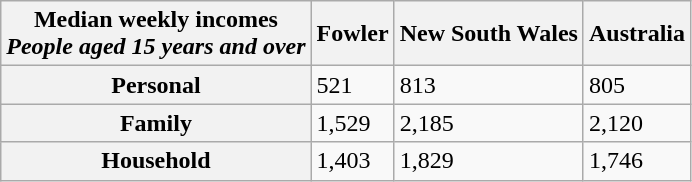<table class="wikitable">
<tr>
<th>Median weekly incomes<br><em>People aged 15 years and over</em></th>
<th>Fowler</th>
<th>New South Wales</th>
<th>Australia</th>
</tr>
<tr>
<th>Personal</th>
<td>521</td>
<td>813</td>
<td>805</td>
</tr>
<tr>
<th>Family</th>
<td>1,529</td>
<td>2,185</td>
<td>2,120</td>
</tr>
<tr>
<th>Household</th>
<td>1,403</td>
<td>1,829</td>
<td>1,746</td>
</tr>
</table>
